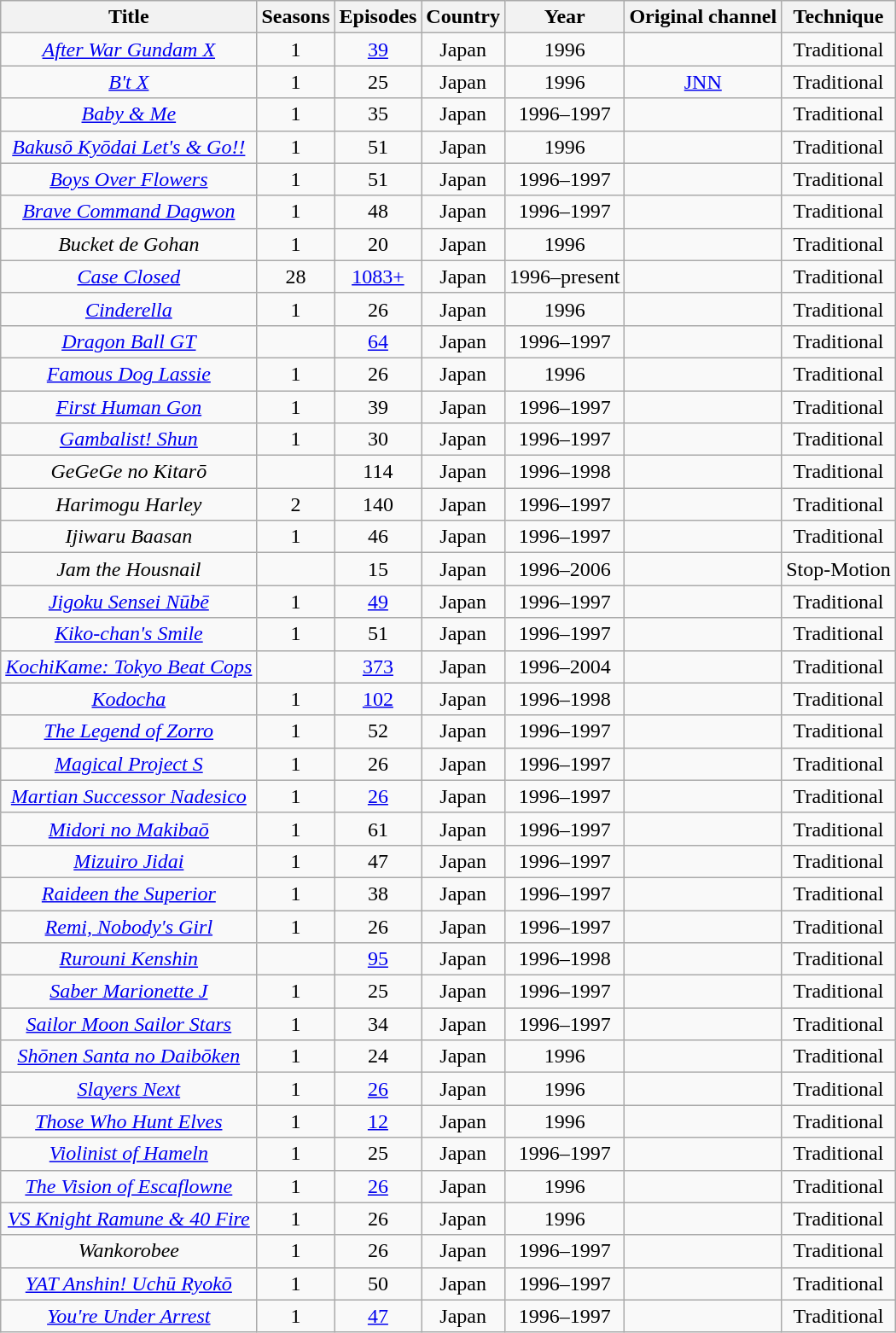<table class="wikitable sortable" style="text-align:center;">
<tr>
<th scope="col"><strong>Title</strong></th>
<th><strong>Seasons</strong></th>
<th scope="col"><strong>Episodes</strong></th>
<th scope="col"><strong>Country</strong></th>
<th scope="col"><strong>Year</strong></th>
<th><strong>Original channel</strong></th>
<th scope="col"><strong>Technique</strong></th>
</tr>
<tr>
<td><em><a href='#'>After War Gundam X</a></em></td>
<td>1</td>
<td><a href='#'>39</a></td>
<td>Japan</td>
<td>1996</td>
<td></td>
<td>Traditional</td>
</tr>
<tr>
<td><em><a href='#'>B't X</a></em></td>
<td>1</td>
<td>25</td>
<td>Japan</td>
<td>1996</td>
<td><a href='#'>JNN</a></td>
<td>Traditional</td>
</tr>
<tr>
<td><em><a href='#'>Baby & Me</a></em></td>
<td>1</td>
<td>35</td>
<td>Japan</td>
<td>1996–1997</td>
<td></td>
<td>Traditional</td>
</tr>
<tr>
<td><em><a href='#'>Bakusō Kyōdai Let's & Go!!</a></em></td>
<td>1</td>
<td>51</td>
<td>Japan</td>
<td>1996</td>
<td></td>
<td>Traditional</td>
</tr>
<tr>
<td><em><a href='#'>Boys Over Flowers</a></em></td>
<td>1</td>
<td>51</td>
<td>Japan</td>
<td>1996–1997</td>
<td></td>
<td>Traditional</td>
</tr>
<tr>
<td><em><a href='#'>Brave Command Dagwon</a></em></td>
<td>1</td>
<td>48</td>
<td>Japan</td>
<td>1996–1997</td>
<td></td>
<td>Traditional</td>
</tr>
<tr>
<td><em>Bucket de Gohan</em></td>
<td>1</td>
<td>20</td>
<td>Japan</td>
<td>1996</td>
<td></td>
<td>Traditional</td>
</tr>
<tr>
<td><em><a href='#'>Case Closed</a></em></td>
<td>28</td>
<td><a href='#'>1083+</a></td>
<td>Japan</td>
<td>1996–present</td>
<td></td>
<td>Traditional</td>
</tr>
<tr>
<td><em><a href='#'>Cinderella</a></em></td>
<td>1</td>
<td>26</td>
<td>Japan</td>
<td>1996</td>
<td></td>
<td>Traditional</td>
</tr>
<tr>
<td><em><a href='#'>Dragon Ball GT</a></em></td>
<td></td>
<td><a href='#'>64</a></td>
<td>Japan</td>
<td>1996–1997</td>
<td></td>
<td>Traditional</td>
</tr>
<tr>
<td><em><a href='#'>Famous Dog Lassie</a></em></td>
<td>1</td>
<td>26</td>
<td>Japan</td>
<td>1996</td>
<td></td>
<td>Traditional</td>
</tr>
<tr>
<td><em><a href='#'>First Human Gon</a></em></td>
<td>1</td>
<td>39</td>
<td>Japan</td>
<td>1996–1997</td>
<td></td>
<td>Traditional</td>
</tr>
<tr>
<td><em><a href='#'>Gambalist! Shun</a></em></td>
<td>1</td>
<td>30</td>
<td>Japan</td>
<td>1996–1997</td>
<td></td>
<td>Traditional</td>
</tr>
<tr>
<td><em>GeGeGe no Kitarō</em></td>
<td></td>
<td>114</td>
<td>Japan</td>
<td>1996–1998</td>
<td></td>
<td>Traditional</td>
</tr>
<tr>
<td><em>Harimogu Harley</em></td>
<td>2</td>
<td>140</td>
<td>Japan</td>
<td>1996–1997</td>
<td></td>
<td>Traditional</td>
</tr>
<tr>
<td><em>Ijiwaru Baasan</em></td>
<td>1</td>
<td>46</td>
<td>Japan</td>
<td>1996–1997</td>
<td></td>
<td>Traditional</td>
</tr>
<tr>
<td><em>Jam the Housnail</em></td>
<td></td>
<td>15</td>
<td>Japan</td>
<td>1996–2006</td>
<td></td>
<td>Stop-Motion</td>
</tr>
<tr>
<td><em><a href='#'>Jigoku Sensei Nūbē</a></em></td>
<td>1</td>
<td><a href='#'>49</a></td>
<td>Japan</td>
<td>1996–1997</td>
<td></td>
<td>Traditional</td>
</tr>
<tr>
<td><em><a href='#'>Kiko-chan's Smile</a></em></td>
<td>1</td>
<td>51</td>
<td>Japan</td>
<td>1996–1997</td>
<td></td>
<td>Traditional</td>
</tr>
<tr>
<td><em><a href='#'>KochiKame: Tokyo Beat Cops</a></em></td>
<td></td>
<td><a href='#'>373</a></td>
<td>Japan</td>
<td>1996–2004</td>
<td></td>
<td>Traditional</td>
</tr>
<tr>
<td><em><a href='#'>Kodocha</a></em></td>
<td>1</td>
<td><a href='#'>102</a></td>
<td>Japan</td>
<td>1996–1998</td>
<td></td>
<td>Traditional</td>
</tr>
<tr>
<td data-sort-value="Legend of Zorro"><em><a href='#'>The Legend of Zorro</a></em></td>
<td>1</td>
<td>52</td>
<td>Japan</td>
<td>1996–1997</td>
<td></td>
<td>Traditional</td>
</tr>
<tr>
<td><em><a href='#'>Magical Project S</a></em></td>
<td>1</td>
<td>26</td>
<td>Japan</td>
<td>1996–1997</td>
<td></td>
<td>Traditional</td>
</tr>
<tr>
<td><em><a href='#'>Martian Successor Nadesico</a></em></td>
<td>1</td>
<td><a href='#'>26</a></td>
<td>Japan</td>
<td>1996–1997</td>
<td></td>
<td>Traditional</td>
</tr>
<tr>
<td><em><a href='#'>Midori no Makibaō</a></em></td>
<td>1</td>
<td>61</td>
<td>Japan</td>
<td>1996–1997</td>
<td></td>
<td>Traditional</td>
</tr>
<tr>
<td><em><a href='#'>Mizuiro Jidai</a></em></td>
<td>1</td>
<td>47</td>
<td>Japan</td>
<td>1996–1997</td>
<td></td>
<td>Traditional</td>
</tr>
<tr>
<td><em><a href='#'>Raideen the Superior</a></em></td>
<td>1</td>
<td>38</td>
<td>Japan</td>
<td>1996–1997</td>
<td></td>
<td>Traditional</td>
</tr>
<tr>
<td><em><a href='#'>Remi, Nobody's Girl</a></em></td>
<td>1</td>
<td>26</td>
<td>Japan</td>
<td>1996–1997</td>
<td></td>
<td>Traditional</td>
</tr>
<tr>
<td><em><a href='#'>Rurouni Kenshin</a></em></td>
<td></td>
<td><a href='#'>95</a></td>
<td>Japan</td>
<td>1996–1998</td>
<td></td>
<td>Traditional</td>
</tr>
<tr>
<td><em><a href='#'>Saber Marionette J</a></em></td>
<td>1</td>
<td>25</td>
<td>Japan</td>
<td>1996–1997</td>
<td></td>
<td>Traditional</td>
</tr>
<tr>
<td><em><a href='#'>Sailor Moon Sailor Stars</a></em></td>
<td>1</td>
<td>34</td>
<td>Japan</td>
<td>1996–1997</td>
<td></td>
<td>Traditional</td>
</tr>
<tr>
<td><em><a href='#'>Shōnen Santa no Daibōken</a></em></td>
<td>1</td>
<td>24</td>
<td>Japan</td>
<td>1996</td>
<td></td>
<td>Traditional</td>
</tr>
<tr>
<td><em><a href='#'>Slayers Next</a></em></td>
<td>1</td>
<td><a href='#'>26</a></td>
<td>Japan</td>
<td>1996</td>
<td></td>
<td>Traditional</td>
</tr>
<tr>
<td><em><a href='#'>Those Who Hunt Elves</a></em></td>
<td>1</td>
<td><a href='#'>12</a></td>
<td>Japan</td>
<td>1996</td>
<td></td>
<td>Traditional</td>
</tr>
<tr>
<td><em><a href='#'>Violinist of Hameln</a></em></td>
<td>1</td>
<td>25</td>
<td>Japan</td>
<td>1996–1997</td>
<td></td>
<td>Traditional</td>
</tr>
<tr>
<td data-sort-value="Vision of Escaflowne"><em><a href='#'>The Vision of Escaflowne</a></em></td>
<td>1</td>
<td><a href='#'>26</a></td>
<td>Japan</td>
<td>1996</td>
<td></td>
<td>Traditional</td>
</tr>
<tr>
<td><em><a href='#'>VS Knight Ramune & 40 Fire</a></em></td>
<td>1</td>
<td>26</td>
<td>Japan</td>
<td>1996</td>
<td></td>
<td>Traditional</td>
</tr>
<tr>
<td><em>Wankorobee</em></td>
<td>1</td>
<td>26</td>
<td>Japan</td>
<td>1996–1997</td>
<td></td>
<td>Traditional</td>
</tr>
<tr>
<td><em><a href='#'>YAT Anshin! Uchū Ryokō</a></em></td>
<td>1</td>
<td>50</td>
<td>Japan</td>
<td>1996–1997</td>
<td></td>
<td>Traditional</td>
</tr>
<tr>
<td><em><a href='#'>You're Under Arrest</a></em></td>
<td>1</td>
<td><a href='#'>47</a></td>
<td>Japan</td>
<td>1996–1997</td>
<td></td>
<td>Traditional</td>
</tr>
</table>
